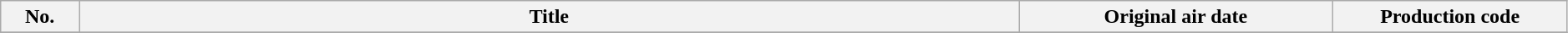<table class="wikitable plainrowheaders" style="width: 99%;">
<tr>
<th style="width:5%;">No.</th>
<th style="width:60%;">Title</th>
<th style="width:20%;">Original air date</th>
<th style="width:15%;">Production code</th>
</tr>
<tr>
</tr>
</table>
